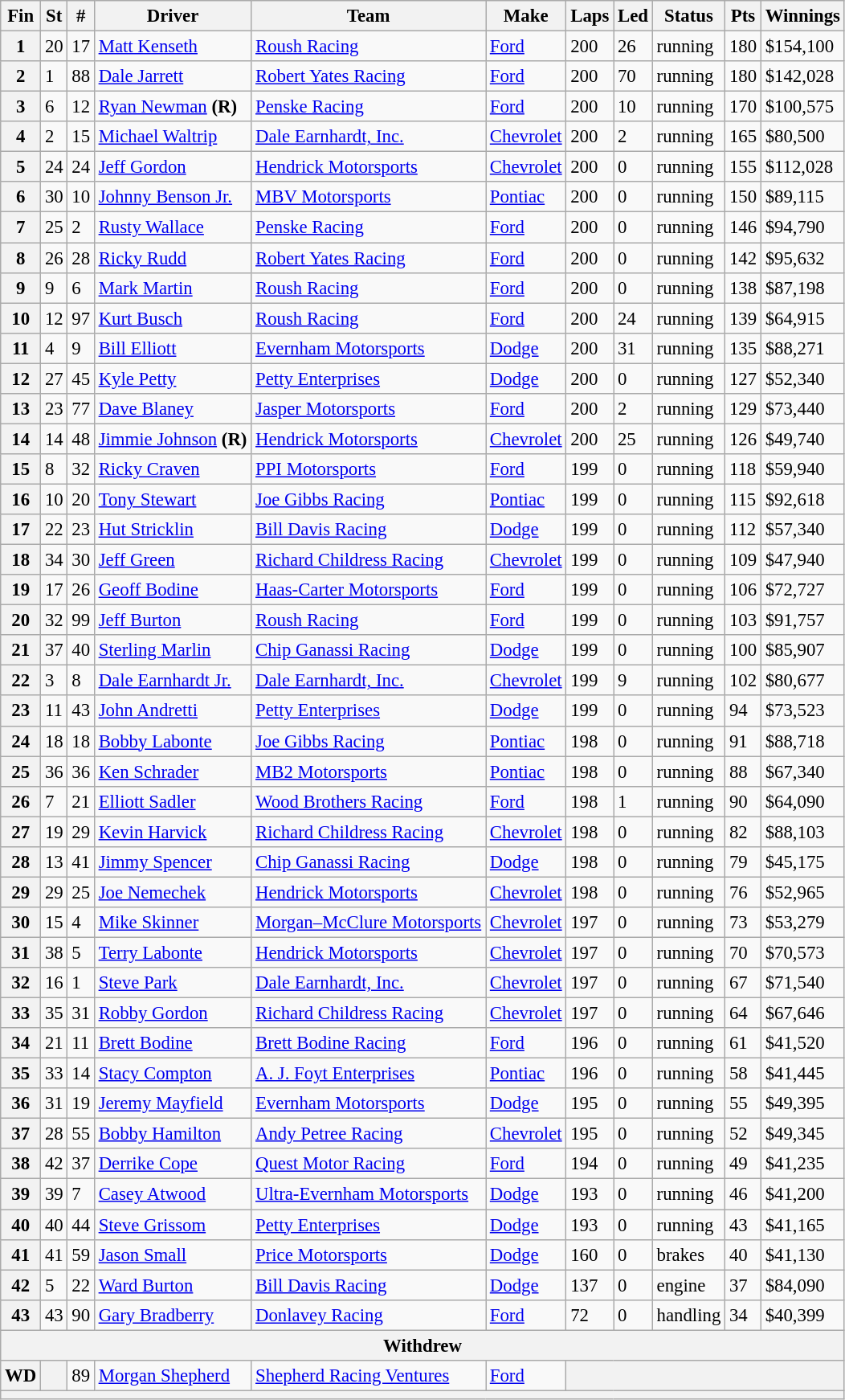<table class="wikitable" style="font-size:95%">
<tr>
<th>Fin</th>
<th>St</th>
<th>#</th>
<th>Driver</th>
<th>Team</th>
<th>Make</th>
<th>Laps</th>
<th>Led</th>
<th>Status</th>
<th>Pts</th>
<th>Winnings</th>
</tr>
<tr>
<th>1</th>
<td>20</td>
<td>17</td>
<td><a href='#'>Matt Kenseth</a></td>
<td><a href='#'>Roush Racing</a></td>
<td><a href='#'>Ford</a></td>
<td>200</td>
<td>26</td>
<td>running</td>
<td>180</td>
<td>$154,100</td>
</tr>
<tr>
<th>2</th>
<td>1</td>
<td>88</td>
<td><a href='#'>Dale Jarrett</a></td>
<td><a href='#'>Robert Yates Racing</a></td>
<td><a href='#'>Ford</a></td>
<td>200</td>
<td>70</td>
<td>running</td>
<td>180</td>
<td>$142,028</td>
</tr>
<tr>
<th>3</th>
<td>6</td>
<td>12</td>
<td><a href='#'>Ryan Newman</a> <strong>(R)</strong></td>
<td><a href='#'>Penske Racing</a></td>
<td><a href='#'>Ford</a></td>
<td>200</td>
<td>10</td>
<td>running</td>
<td>170</td>
<td>$100,575</td>
</tr>
<tr>
<th>4</th>
<td>2</td>
<td>15</td>
<td><a href='#'>Michael Waltrip</a></td>
<td><a href='#'>Dale Earnhardt, Inc.</a></td>
<td><a href='#'>Chevrolet</a></td>
<td>200</td>
<td>2</td>
<td>running</td>
<td>165</td>
<td>$80,500</td>
</tr>
<tr>
<th>5</th>
<td>24</td>
<td>24</td>
<td><a href='#'>Jeff Gordon</a></td>
<td><a href='#'>Hendrick Motorsports</a></td>
<td><a href='#'>Chevrolet</a></td>
<td>200</td>
<td>0</td>
<td>running</td>
<td>155</td>
<td>$112,028</td>
</tr>
<tr>
<th>6</th>
<td>30</td>
<td>10</td>
<td><a href='#'>Johnny Benson Jr.</a></td>
<td><a href='#'>MBV Motorsports</a></td>
<td><a href='#'>Pontiac</a></td>
<td>200</td>
<td>0</td>
<td>running</td>
<td>150</td>
<td>$89,115</td>
</tr>
<tr>
<th>7</th>
<td>25</td>
<td>2</td>
<td><a href='#'>Rusty Wallace</a></td>
<td><a href='#'>Penske Racing</a></td>
<td><a href='#'>Ford</a></td>
<td>200</td>
<td>0</td>
<td>running</td>
<td>146</td>
<td>$94,790</td>
</tr>
<tr>
<th>8</th>
<td>26</td>
<td>28</td>
<td><a href='#'>Ricky Rudd</a></td>
<td><a href='#'>Robert Yates Racing</a></td>
<td><a href='#'>Ford</a></td>
<td>200</td>
<td>0</td>
<td>running</td>
<td>142</td>
<td>$95,632</td>
</tr>
<tr>
<th>9</th>
<td>9</td>
<td>6</td>
<td><a href='#'>Mark Martin</a></td>
<td><a href='#'>Roush Racing</a></td>
<td><a href='#'>Ford</a></td>
<td>200</td>
<td>0</td>
<td>running</td>
<td>138</td>
<td>$87,198</td>
</tr>
<tr>
<th>10</th>
<td>12</td>
<td>97</td>
<td><a href='#'>Kurt Busch</a></td>
<td><a href='#'>Roush Racing</a></td>
<td><a href='#'>Ford</a></td>
<td>200</td>
<td>24</td>
<td>running</td>
<td>139</td>
<td>$64,915</td>
</tr>
<tr>
<th>11</th>
<td>4</td>
<td>9</td>
<td><a href='#'>Bill Elliott</a></td>
<td><a href='#'>Evernham Motorsports</a></td>
<td><a href='#'>Dodge</a></td>
<td>200</td>
<td>31</td>
<td>running</td>
<td>135</td>
<td>$88,271</td>
</tr>
<tr>
<th>12</th>
<td>27</td>
<td>45</td>
<td><a href='#'>Kyle Petty</a></td>
<td><a href='#'>Petty Enterprises</a></td>
<td><a href='#'>Dodge</a></td>
<td>200</td>
<td>0</td>
<td>running</td>
<td>127</td>
<td>$52,340</td>
</tr>
<tr>
<th>13</th>
<td>23</td>
<td>77</td>
<td><a href='#'>Dave Blaney</a></td>
<td><a href='#'>Jasper Motorsports</a></td>
<td><a href='#'>Ford</a></td>
<td>200</td>
<td>2</td>
<td>running</td>
<td>129</td>
<td>$73,440</td>
</tr>
<tr>
<th>14</th>
<td>14</td>
<td>48</td>
<td><a href='#'>Jimmie Johnson</a> <strong>(R)</strong></td>
<td><a href='#'>Hendrick Motorsports</a></td>
<td><a href='#'>Chevrolet</a></td>
<td>200</td>
<td>25</td>
<td>running</td>
<td>126</td>
<td>$49,740</td>
</tr>
<tr>
<th>15</th>
<td>8</td>
<td>32</td>
<td><a href='#'>Ricky Craven</a></td>
<td><a href='#'>PPI Motorsports</a></td>
<td><a href='#'>Ford</a></td>
<td>199</td>
<td>0</td>
<td>running</td>
<td>118</td>
<td>$59,940</td>
</tr>
<tr>
<th>16</th>
<td>10</td>
<td>20</td>
<td><a href='#'>Tony Stewart</a></td>
<td><a href='#'>Joe Gibbs Racing</a></td>
<td><a href='#'>Pontiac</a></td>
<td>199</td>
<td>0</td>
<td>running</td>
<td>115</td>
<td>$92,618</td>
</tr>
<tr>
<th>17</th>
<td>22</td>
<td>23</td>
<td><a href='#'>Hut Stricklin</a></td>
<td><a href='#'>Bill Davis Racing</a></td>
<td><a href='#'>Dodge</a></td>
<td>199</td>
<td>0</td>
<td>running</td>
<td>112</td>
<td>$57,340</td>
</tr>
<tr>
<th>18</th>
<td>34</td>
<td>30</td>
<td><a href='#'>Jeff Green</a></td>
<td><a href='#'>Richard Childress Racing</a></td>
<td><a href='#'>Chevrolet</a></td>
<td>199</td>
<td>0</td>
<td>running</td>
<td>109</td>
<td>$47,940</td>
</tr>
<tr>
<th>19</th>
<td>17</td>
<td>26</td>
<td><a href='#'>Geoff Bodine</a></td>
<td><a href='#'>Haas-Carter Motorsports</a></td>
<td><a href='#'>Ford</a></td>
<td>199</td>
<td>0</td>
<td>running</td>
<td>106</td>
<td>$72,727</td>
</tr>
<tr>
<th>20</th>
<td>32</td>
<td>99</td>
<td><a href='#'>Jeff Burton</a></td>
<td><a href='#'>Roush Racing</a></td>
<td><a href='#'>Ford</a></td>
<td>199</td>
<td>0</td>
<td>running</td>
<td>103</td>
<td>$91,757</td>
</tr>
<tr>
<th>21</th>
<td>37</td>
<td>40</td>
<td><a href='#'>Sterling Marlin</a></td>
<td><a href='#'>Chip Ganassi Racing</a></td>
<td><a href='#'>Dodge</a></td>
<td>199</td>
<td>0</td>
<td>running</td>
<td>100</td>
<td>$85,907</td>
</tr>
<tr>
<th>22</th>
<td>3</td>
<td>8</td>
<td><a href='#'>Dale Earnhardt Jr.</a></td>
<td><a href='#'>Dale Earnhardt, Inc.</a></td>
<td><a href='#'>Chevrolet</a></td>
<td>199</td>
<td>9</td>
<td>running</td>
<td>102</td>
<td>$80,677</td>
</tr>
<tr>
<th>23</th>
<td>11</td>
<td>43</td>
<td><a href='#'>John Andretti</a></td>
<td><a href='#'>Petty Enterprises</a></td>
<td><a href='#'>Dodge</a></td>
<td>199</td>
<td>0</td>
<td>running</td>
<td>94</td>
<td>$73,523</td>
</tr>
<tr>
<th>24</th>
<td>18</td>
<td>18</td>
<td><a href='#'>Bobby Labonte</a></td>
<td><a href='#'>Joe Gibbs Racing</a></td>
<td><a href='#'>Pontiac</a></td>
<td>198</td>
<td>0</td>
<td>running</td>
<td>91</td>
<td>$88,718</td>
</tr>
<tr>
<th>25</th>
<td>36</td>
<td>36</td>
<td><a href='#'>Ken Schrader</a></td>
<td><a href='#'>MB2 Motorsports</a></td>
<td><a href='#'>Pontiac</a></td>
<td>198</td>
<td>0</td>
<td>running</td>
<td>88</td>
<td>$67,340</td>
</tr>
<tr>
<th>26</th>
<td>7</td>
<td>21</td>
<td><a href='#'>Elliott Sadler</a></td>
<td><a href='#'>Wood Brothers Racing</a></td>
<td><a href='#'>Ford</a></td>
<td>198</td>
<td>1</td>
<td>running</td>
<td>90</td>
<td>$64,090</td>
</tr>
<tr>
<th>27</th>
<td>19</td>
<td>29</td>
<td><a href='#'>Kevin Harvick</a></td>
<td><a href='#'>Richard Childress Racing</a></td>
<td><a href='#'>Chevrolet</a></td>
<td>198</td>
<td>0</td>
<td>running</td>
<td>82</td>
<td>$88,103</td>
</tr>
<tr>
<th>28</th>
<td>13</td>
<td>41</td>
<td><a href='#'>Jimmy Spencer</a></td>
<td><a href='#'>Chip Ganassi Racing</a></td>
<td><a href='#'>Dodge</a></td>
<td>198</td>
<td>0</td>
<td>running</td>
<td>79</td>
<td>$45,175</td>
</tr>
<tr>
<th>29</th>
<td>29</td>
<td>25</td>
<td><a href='#'>Joe Nemechek</a></td>
<td><a href='#'>Hendrick Motorsports</a></td>
<td><a href='#'>Chevrolet</a></td>
<td>198</td>
<td>0</td>
<td>running</td>
<td>76</td>
<td>$52,965</td>
</tr>
<tr>
<th>30</th>
<td>15</td>
<td>4</td>
<td><a href='#'>Mike Skinner</a></td>
<td><a href='#'>Morgan–McClure Motorsports</a></td>
<td><a href='#'>Chevrolet</a></td>
<td>197</td>
<td>0</td>
<td>running</td>
<td>73</td>
<td>$53,279</td>
</tr>
<tr>
<th>31</th>
<td>38</td>
<td>5</td>
<td><a href='#'>Terry Labonte</a></td>
<td><a href='#'>Hendrick Motorsports</a></td>
<td><a href='#'>Chevrolet</a></td>
<td>197</td>
<td>0</td>
<td>running</td>
<td>70</td>
<td>$70,573</td>
</tr>
<tr>
<th>32</th>
<td>16</td>
<td>1</td>
<td><a href='#'>Steve Park</a></td>
<td><a href='#'>Dale Earnhardt, Inc.</a></td>
<td><a href='#'>Chevrolet</a></td>
<td>197</td>
<td>0</td>
<td>running</td>
<td>67</td>
<td>$71,540</td>
</tr>
<tr>
<th>33</th>
<td>35</td>
<td>31</td>
<td><a href='#'>Robby Gordon</a></td>
<td><a href='#'>Richard Childress Racing</a></td>
<td><a href='#'>Chevrolet</a></td>
<td>197</td>
<td>0</td>
<td>running</td>
<td>64</td>
<td>$67,646</td>
</tr>
<tr>
<th>34</th>
<td>21</td>
<td>11</td>
<td><a href='#'>Brett Bodine</a></td>
<td><a href='#'>Brett Bodine Racing</a></td>
<td><a href='#'>Ford</a></td>
<td>196</td>
<td>0</td>
<td>running</td>
<td>61</td>
<td>$41,520</td>
</tr>
<tr>
<th>35</th>
<td>33</td>
<td>14</td>
<td><a href='#'>Stacy Compton</a></td>
<td><a href='#'>A. J. Foyt Enterprises</a></td>
<td><a href='#'>Pontiac</a></td>
<td>196</td>
<td>0</td>
<td>running</td>
<td>58</td>
<td>$41,445</td>
</tr>
<tr>
<th>36</th>
<td>31</td>
<td>19</td>
<td><a href='#'>Jeremy Mayfield</a></td>
<td><a href='#'>Evernham Motorsports</a></td>
<td><a href='#'>Dodge</a></td>
<td>195</td>
<td>0</td>
<td>running</td>
<td>55</td>
<td>$49,395</td>
</tr>
<tr>
<th>37</th>
<td>28</td>
<td>55</td>
<td><a href='#'>Bobby Hamilton</a></td>
<td><a href='#'>Andy Petree Racing</a></td>
<td><a href='#'>Chevrolet</a></td>
<td>195</td>
<td>0</td>
<td>running</td>
<td>52</td>
<td>$49,345</td>
</tr>
<tr>
<th>38</th>
<td>42</td>
<td>37</td>
<td><a href='#'>Derrike Cope</a></td>
<td><a href='#'>Quest Motor Racing</a></td>
<td><a href='#'>Ford</a></td>
<td>194</td>
<td>0</td>
<td>running</td>
<td>49</td>
<td>$41,235</td>
</tr>
<tr>
<th>39</th>
<td>39</td>
<td>7</td>
<td><a href='#'>Casey Atwood</a></td>
<td><a href='#'>Ultra-Evernham Motorsports</a></td>
<td><a href='#'>Dodge</a></td>
<td>193</td>
<td>0</td>
<td>running</td>
<td>46</td>
<td>$41,200</td>
</tr>
<tr>
<th>40</th>
<td>40</td>
<td>44</td>
<td><a href='#'>Steve Grissom</a></td>
<td><a href='#'>Petty Enterprises</a></td>
<td><a href='#'>Dodge</a></td>
<td>193</td>
<td>0</td>
<td>running</td>
<td>43</td>
<td>$41,165</td>
</tr>
<tr>
<th>41</th>
<td>41</td>
<td>59</td>
<td><a href='#'>Jason Small</a></td>
<td><a href='#'>Price Motorsports</a></td>
<td><a href='#'>Dodge</a></td>
<td>160</td>
<td>0</td>
<td>brakes</td>
<td>40</td>
<td>$41,130</td>
</tr>
<tr>
<th>42</th>
<td>5</td>
<td>22</td>
<td><a href='#'>Ward Burton</a></td>
<td><a href='#'>Bill Davis Racing</a></td>
<td><a href='#'>Dodge</a></td>
<td>137</td>
<td>0</td>
<td>engine</td>
<td>37</td>
<td>$84,090</td>
</tr>
<tr>
<th>43</th>
<td>43</td>
<td>90</td>
<td><a href='#'>Gary Bradberry</a></td>
<td><a href='#'>Donlavey Racing</a></td>
<td><a href='#'>Ford</a></td>
<td>72</td>
<td>0</td>
<td>handling</td>
<td>34</td>
<td>$40,399</td>
</tr>
<tr>
<th colspan="11">Withdrew</th>
</tr>
<tr>
<th>WD</th>
<th></th>
<td>89</td>
<td><a href='#'>Morgan Shepherd</a></td>
<td><a href='#'>Shepherd Racing Ventures</a></td>
<td><a href='#'>Ford</a></td>
<th colspan="5"></th>
</tr>
<tr>
<th colspan="11"></th>
</tr>
</table>
